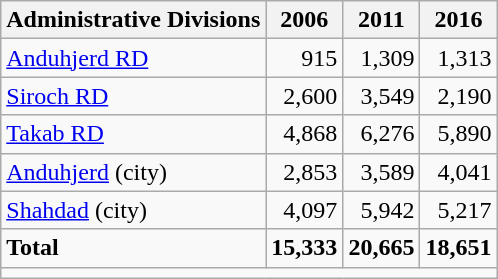<table class="wikitable">
<tr>
<th>Administrative Divisions</th>
<th>2006</th>
<th>2011</th>
<th>2016</th>
</tr>
<tr>
<td><a href='#'>Anduhjerd RD</a></td>
<td style="text-align: right;">915</td>
<td style="text-align: right;">1,309</td>
<td style="text-align: right;">1,313</td>
</tr>
<tr>
<td><a href='#'>Siroch RD</a></td>
<td style="text-align: right;">2,600</td>
<td style="text-align: right;">3,549</td>
<td style="text-align: right;">2,190</td>
</tr>
<tr>
<td><a href='#'>Takab RD</a></td>
<td style="text-align: right;">4,868</td>
<td style="text-align: right;">6,276</td>
<td style="text-align: right;">5,890</td>
</tr>
<tr>
<td><a href='#'>Anduhjerd</a> (city)</td>
<td style="text-align: right;">2,853</td>
<td style="text-align: right;">3,589</td>
<td style="text-align: right;">4,041</td>
</tr>
<tr>
<td><a href='#'>Shahdad</a> (city)</td>
<td style="text-align: right;">4,097</td>
<td style="text-align: right;">5,942</td>
<td style="text-align: right;">5,217</td>
</tr>
<tr>
<td><strong>Total</strong></td>
<td style="text-align: right;"><strong>15,333</strong></td>
<td style="text-align: right;"><strong>20,665</strong></td>
<td style="text-align: right;"><strong>18,651</strong></td>
</tr>
<tr>
<td colspan=4></td>
</tr>
</table>
